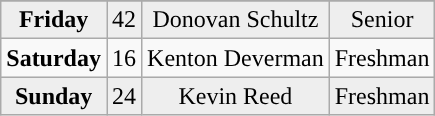<table class="wikitable non-sortable">
<tr>
</tr>
<tr style="background: #eeeeee; text-align: center;">
<td><strong>Friday</strong></td>
<td>42</td>
<td>Donovan Schultz</td>
<td>Senior</td>
</tr>
<tr style="text-align:center;">
<td><strong>Saturday</strong></td>
<td>16</td>
<td>Kenton Deverman</td>
<td>Freshman</td>
</tr>
<tr style="background:#eeeeee;text-align:center;">
<td><strong>Sunday</strong></td>
<td>24</td>
<td>Kevin Reed</td>
<td>Freshman</td>
</tr>
</table>
